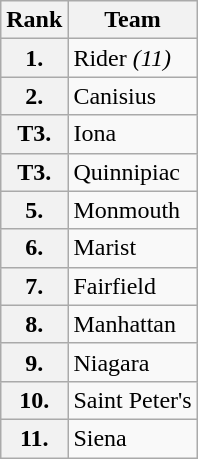<table class="wikitable">
<tr>
<th>Rank</th>
<th>Team </th>
</tr>
<tr>
<th>1.</th>
<td>Rider <em>(11)</em></td>
</tr>
<tr>
<th>2.</th>
<td>Canisius</td>
</tr>
<tr>
<th>T3.</th>
<td>Iona</td>
</tr>
<tr>
<th>T3.</th>
<td>Quinnipiac</td>
</tr>
<tr>
<th>5.</th>
<td>Monmouth</td>
</tr>
<tr>
<th>6.</th>
<td>Marist</td>
</tr>
<tr>
<th>7.</th>
<td>Fairfield</td>
</tr>
<tr>
<th>8.</th>
<td>Manhattan</td>
</tr>
<tr>
<th>9.</th>
<td>Niagara</td>
</tr>
<tr>
<th>10.</th>
<td>Saint Peter's</td>
</tr>
<tr>
<th>11.</th>
<td>Siena</td>
</tr>
</table>
